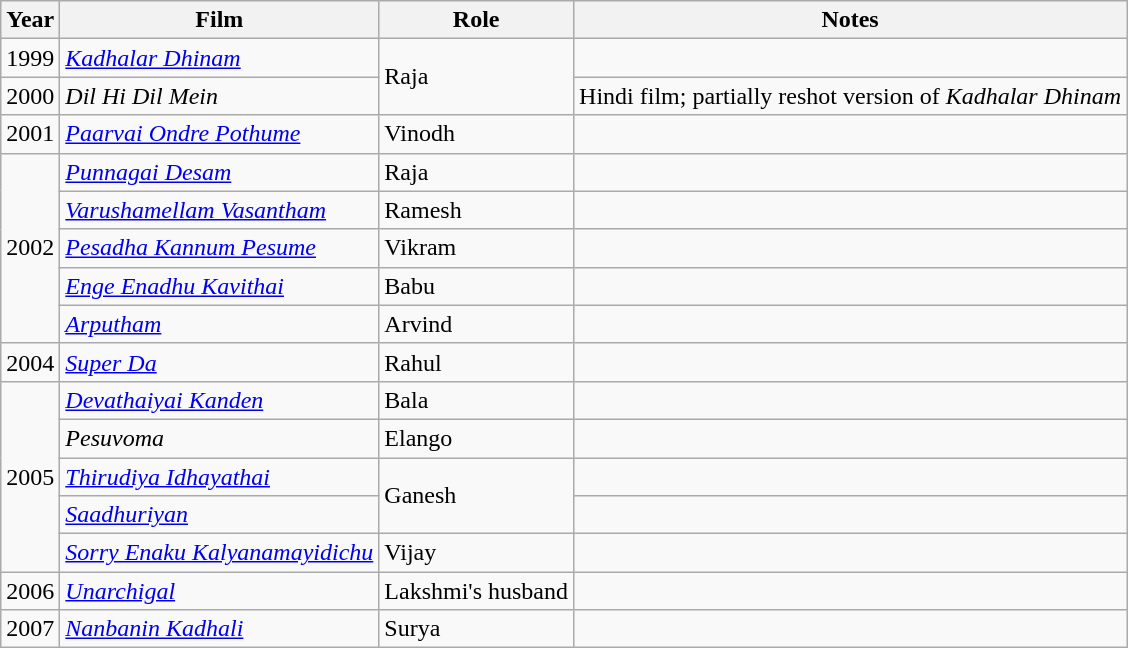<table class="wikitable sortable">
<tr>
<th>Year</th>
<th>Film</th>
<th>Role</th>
<th class=unsortable>Notes</th>
</tr>
<tr>
<td>1999</td>
<td><em><a href='#'>Kadhalar Dhinam</a></em></td>
<td rowspan="2">Raja</td>
<td></td>
</tr>
<tr>
<td>2000</td>
<td><em>Dil Hi Dil Mein</em></td>
<td>Hindi film; partially reshot version of <em>Kadhalar Dhinam</em></td>
</tr>
<tr>
<td>2001</td>
<td><em><a href='#'>Paarvai Ondre Pothume</a></em></td>
<td>Vinodh</td>
<td></td>
</tr>
<tr>
<td rowspan="5">2002</td>
<td><em><a href='#'>Punnagai Desam</a></em></td>
<td>Raja</td>
<td></td>
</tr>
<tr>
<td><em><a href='#'>Varushamellam Vasantham</a></em></td>
<td>Ramesh</td>
<td></td>
</tr>
<tr>
<td><em><a href='#'>Pesadha Kannum Pesume</a></em></td>
<td>Vikram</td>
<td></td>
</tr>
<tr>
<td><em><a href='#'>Enge Enadhu Kavithai</a></em></td>
<td>Babu</td>
<td></td>
</tr>
<tr>
<td><em><a href='#'>Arputham</a></em></td>
<td>Arvind</td>
<td></td>
</tr>
<tr>
<td>2004</td>
<td><em><a href='#'>Super Da</a></em></td>
<td>Rahul</td>
<td></td>
</tr>
<tr>
<td rowspan="5">2005</td>
<td><em><a href='#'>Devathaiyai Kanden</a></em></td>
<td>Bala</td>
<td></td>
</tr>
<tr>
<td><em>Pesuvoma</em></td>
<td>Elango</td>
<td></td>
</tr>
<tr>
<td><em><a href='#'>Thirudiya Idhayathai</a></em></td>
<td rowspan="2">Ganesh</td>
<td></td>
</tr>
<tr>
<td><em><a href='#'>Saadhuriyan</a></em></td>
<td></td>
</tr>
<tr>
<td><em><a href='#'>Sorry Enaku Kalyanamayidichu</a></em></td>
<td>Vijay</td>
<td></td>
</tr>
<tr>
<td>2006</td>
<td><em><a href='#'>Unarchigal</a></em></td>
<td>Lakshmi's husband</td>
<td></td>
</tr>
<tr>
<td rowspan="1">2007</td>
<td><em><a href='#'>Nanbanin Kadhali</a></em></td>
<td>Surya</td>
<td></td>
</tr>
</table>
